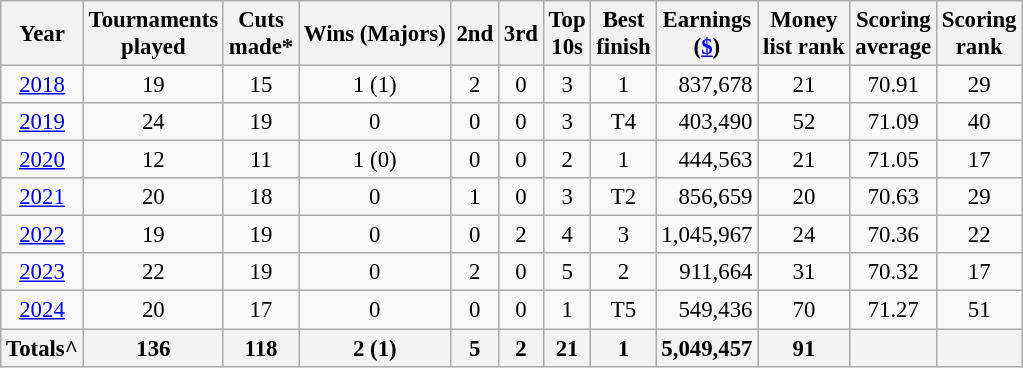<table class="wikitable" style="text-align:center; font-size: 95%;">
<tr>
<th>Year</th>
<th>Tournaments <br>played</th>
<th>Cuts <br>made*</th>
<th>Wins (Majors)</th>
<th>2nd</th>
<th>3rd</th>
<th>Top <br>10s</th>
<th>Best <br>finish</th>
<th>Earnings<br>(<a href='#'>$</a>)</th>
<th>Money<br>list rank</th>
<th>Scoring <br> average</th>
<th>Scoring<br>rank</th>
</tr>
<tr>
<td><a href='#'>2018</a></td>
<td>19</td>
<td>15</td>
<td>1 (1)</td>
<td>2</td>
<td>0</td>
<td>3</td>
<td>1</td>
<td align=right>837,678</td>
<td>21</td>
<td>70.91</td>
<td>29</td>
</tr>
<tr>
<td><a href='#'>2019</a></td>
<td>24</td>
<td>19</td>
<td>0</td>
<td>0</td>
<td>0</td>
<td>3</td>
<td>T4</td>
<td align=right>403,490</td>
<td>52</td>
<td>71.09</td>
<td>40</td>
</tr>
<tr>
<td><a href='#'>2020</a></td>
<td>12</td>
<td>11</td>
<td>1 (0)</td>
<td>0</td>
<td>0</td>
<td>2</td>
<td>1</td>
<td align=right>444,563</td>
<td>21</td>
<td>71.05</td>
<td>17</td>
</tr>
<tr>
<td><a href='#'>2021</a></td>
<td>20</td>
<td>18</td>
<td>0</td>
<td>1</td>
<td>0</td>
<td>3</td>
<td>T2</td>
<td align=right>856,659</td>
<td>20</td>
<td>70.63</td>
<td>29</td>
</tr>
<tr>
<td><a href='#'>2022</a></td>
<td>19</td>
<td>19</td>
<td>0</td>
<td>0</td>
<td>2</td>
<td>4</td>
<td>3</td>
<td align=right>1,045,967</td>
<td>24</td>
<td>70.36</td>
<td>22</td>
</tr>
<tr>
<td><a href='#'>2023</a></td>
<td>22</td>
<td>19</td>
<td>0</td>
<td>2</td>
<td>0</td>
<td>5</td>
<td>2</td>
<td align=right>911,664</td>
<td>31</td>
<td>70.32</td>
<td>17</td>
</tr>
<tr>
<td><a href='#'>2024</a></td>
<td>20</td>
<td>17</td>
<td>0</td>
<td>0</td>
<td>0</td>
<td>1</td>
<td>T5</td>
<td align=right>549,436</td>
<td>70</td>
<td>71.27</td>
<td>51</td>
</tr>
<tr>
<th>Totals^</th>
<th>136 </th>
<th>118 </th>
<th>2 (1) </th>
<th>5 </th>
<th>2 </th>
<th>21 </th>
<th>1 </th>
<th align=right>5,049,457</th>
<th>91 </th>
<th></th>
<th></th>
</tr>
</table>
